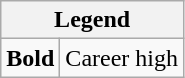<table class="wikitable mw-collapsible mw-collapsed">
<tr>
<th colspan="2">Legend</th>
</tr>
<tr>
<td><strong>Bold</strong></td>
<td>Career high</td>
</tr>
</table>
